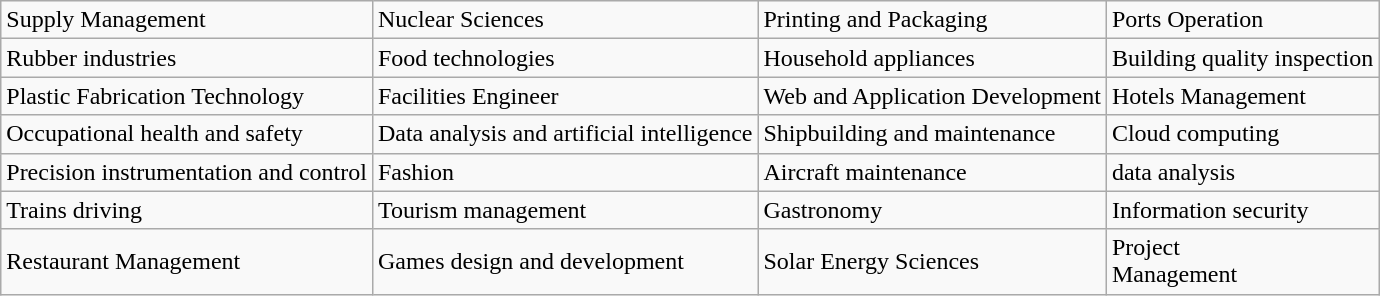<table class="wikitable">
<tr>
<td>Supply  Management</td>
<td>Nuclear Sciences</td>
<td>Printing and Packaging</td>
<td>Ports  Operation</td>
</tr>
<tr>
<td>Rubber industries</td>
<td>Food technologies</td>
<td>Household appliances</td>
<td>Building quality inspection</td>
</tr>
<tr>
<td>Plastic Fabrication Technology</td>
<td>Facilities Engineer</td>
<td>Web and Application Development</td>
<td>Hotels  Management</td>
</tr>
<tr>
<td>Occupational health and safety</td>
<td>Data analysis and artificial  intelligence</td>
<td>Shipbuilding and maintenance</td>
<td>Cloud computing</td>
</tr>
<tr>
<td>Precision instrumentation and control</td>
<td>Fashion</td>
<td>Aircraft maintenance</td>
<td>data analysis</td>
</tr>
<tr>
<td>Trains  driving</td>
<td>Tourism management</td>
<td>Gastronomy</td>
<td>Information security</td>
</tr>
<tr>
<td>Restaurant Management</td>
<td>Games  design and development</td>
<td>Solar Energy Sciences</td>
<td>Project<br>Management</td>
</tr>
</table>
